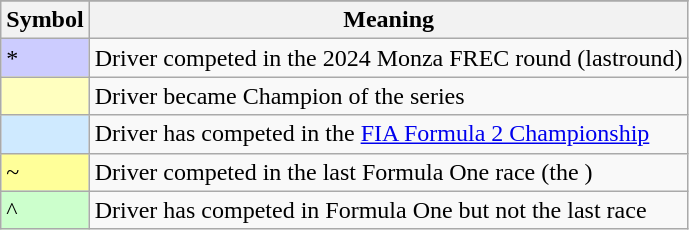<table class="wikitable">
<tr>
</tr>
<tr>
<th scope=col>Symbol</th>
<th scope=col>Meaning</th>
</tr>
<tr>
<td style="background: #CCCCFF;">*</td>
<td>Driver competed in the 2024 Monza FREC round (lastround)</td>
</tr>
<tr>
<td style="background: #FFFFBF;"></td>
<td>Driver became Champion of the series</td>
</tr>
<tr>
<td style="background: #CFEAFF;"></td>
<td>Driver has competed in the <a href='#'>FIA Formula 2 Championship</a></td>
</tr>
<tr>
<td style="background: #FFFF99;">~</td>
<td>Driver competed in the last Formula One race (the )</td>
</tr>
<tr>
<td style="background: #ccffcc;">^</td>
<td>Driver has competed in Formula One but not the last race</td>
</tr>
</table>
